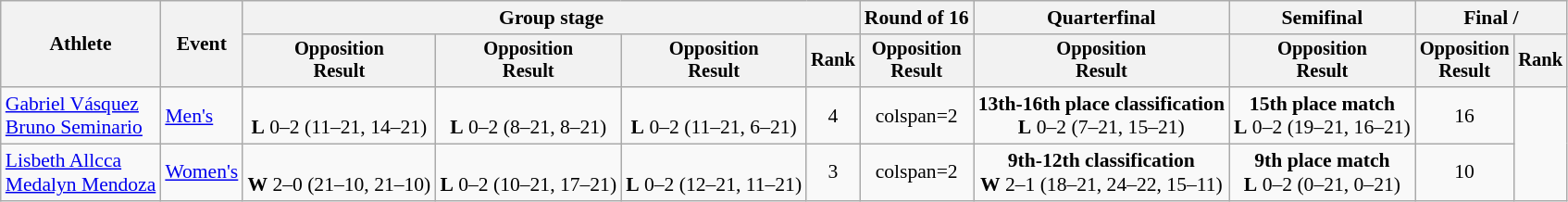<table class="wikitable" style="font-size:90%;text-align:center">
<tr>
<th rowspan=2>Athlete</th>
<th rowspan=2>Event</th>
<th colspan=4>Group stage</th>
<th>Round of 16</th>
<th>Quarterfinal</th>
<th>Semifinal</th>
<th colspan=2>Final / </th>
</tr>
<tr style=font-size:95%>
<th>Opposition<br>Result</th>
<th>Opposition<br>Result</th>
<th>Opposition<br>Result</th>
<th>Rank</th>
<th>Opposition<br>Result</th>
<th>Opposition<br>Result</th>
<th>Opposition<br>Result</th>
<th>Opposition<br>Result</th>
<th>Rank</th>
</tr>
<tr>
<td style="text-align:left"><a href='#'>Gabriel Vásquez</a><br><a href='#'>Bruno Seminario</a></td>
<td style="text-align:left"><a href='#'>Men's</a></td>
<td><br><strong>L</strong> 0–2 (11–21, 14–21)</td>
<td><br><strong>L</strong> 0–2 (8–21, 8–21)</td>
<td><br><strong>L</strong> 0–2 (11–21, 6–21)</td>
<td>4</td>
<td>colspan=2 </td>
<td><strong>13th-16th place classification</strong><br><strong>L</strong> 0–2 (7–21, 15–21)</td>
<td><strong>15th place match</strong><br><strong>L</strong> 0–2 (19–21, 16–21)</td>
<td>16</td>
</tr>
<tr>
<td style="text-align:left"><a href='#'>Lisbeth Allcca</a><br><a href='#'>Medalyn Mendoza</a></td>
<td style="text-align:left"><a href='#'>Women's</a></td>
<td><br><strong>W</strong> 2–0 (21–10, 21–10)</td>
<td><br><strong>L</strong> 0–2 (10–21, 17–21)</td>
<td><br><strong>L</strong> 0–2 (12–21, 11–21)</td>
<td>3</td>
<td>colspan=2 </td>
<td><strong>9th-12th classification</strong><br><strong>W</strong> 2–1 (18–21, 24–22, 15–11)</td>
<td><strong>9th place match</strong><br><strong>L</strong> 0–2 (0–21, 0–21)</td>
<td>10</td>
</tr>
</table>
